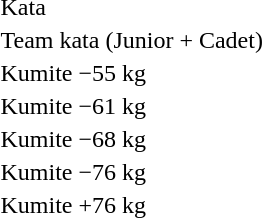<table>
<tr>
<td rowspan=2>Kata</td>
<td rowspan=2></td>
<td rowspan=2></td>
<td></td>
</tr>
<tr>
<td></td>
</tr>
<tr>
<td rowspan=2>Team kata (Junior + Cadet)</td>
<td rowspan=2></td>
<td rowspan=2></td>
<td></td>
</tr>
<tr>
<td></td>
</tr>
<tr>
<td rowspan=2>Kumite −55 kg</td>
<td rowspan=2></td>
<td rowspan=2></td>
<td></td>
</tr>
<tr>
<td></td>
</tr>
<tr>
<td rowspan=2>Kumite −61 kg</td>
<td rowspan=2></td>
<td rowspan=2></td>
<td></td>
</tr>
<tr>
<td></td>
</tr>
<tr>
<td rowspan=2>Kumite −68 kg</td>
<td rowspan=2></td>
<td rowspan=2></td>
<td></td>
</tr>
<tr>
<td></td>
</tr>
<tr>
<td rowspan=2>Kumite −76 kg</td>
<td rowspan=2></td>
<td rowspan=2></td>
<td></td>
</tr>
<tr>
<td></td>
</tr>
<tr>
<td rowspan=2>Kumite +76 kg</td>
<td rowspan=2></td>
<td rowspan=2></td>
<td></td>
</tr>
<tr>
<td></td>
</tr>
</table>
